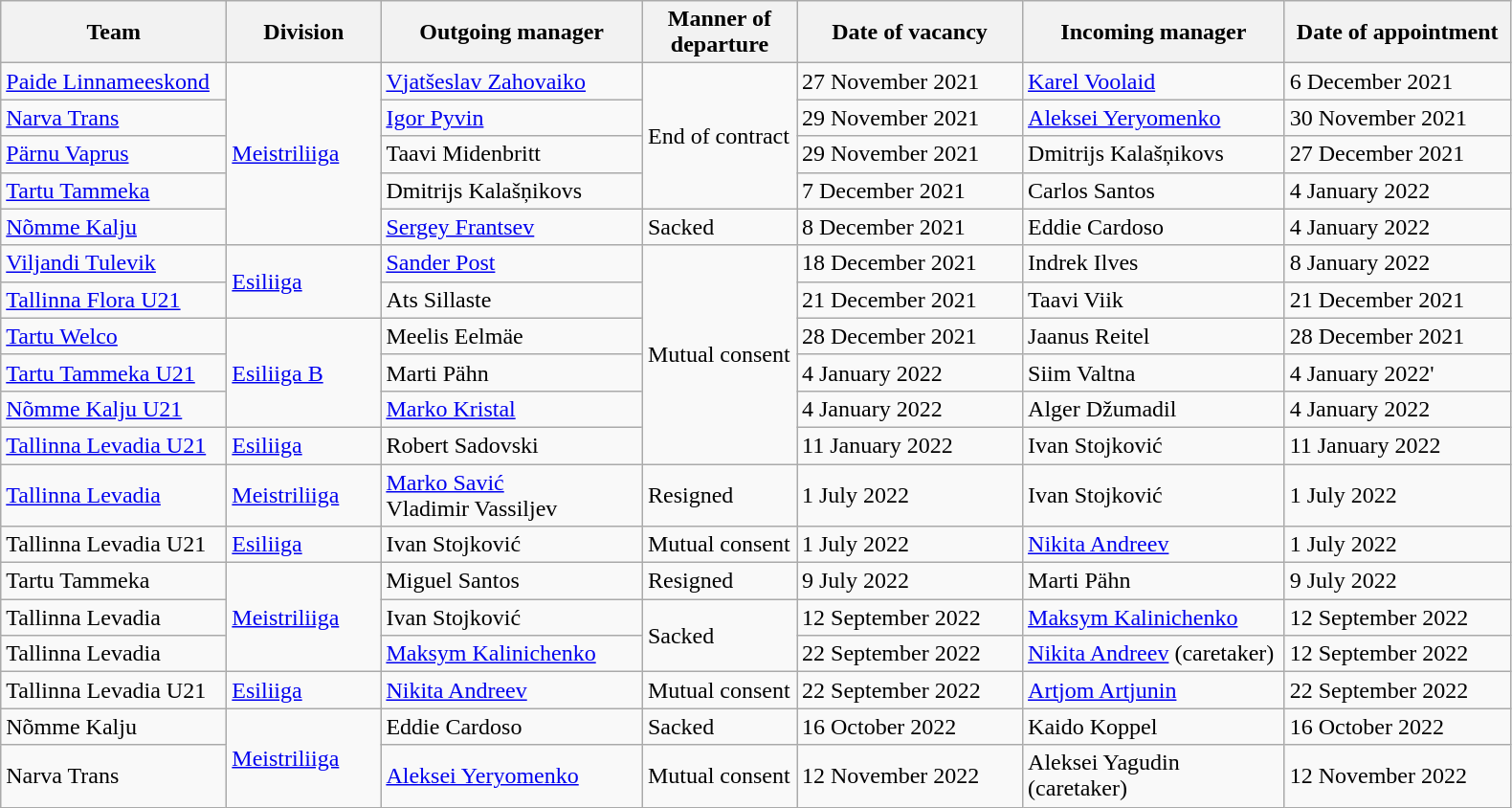<table class="wikitable collapsed">
<tr>
<th width = 150px>Team</th>
<th width = 100px>Division</th>
<th width = 175px>Outgoing manager</th>
<th width = 100px>Manner of departure</th>
<th width = 150px>Date of vacancy</th>
<th width = 175px>Incoming manager</th>
<th width = 150px>Date of appointment</th>
</tr>
<tr>
<td><a href='#'>Paide Linnameeskond</a></td>
<td rowspan=5><a href='#'>Meistriliiga</a></td>
<td><a href='#'>Vjatšeslav Zahovaiko</a></td>
<td rowspan=4>End of contract</td>
<td>27 November 2021</td>
<td><a href='#'>Karel Voolaid</a></td>
<td>6 December 2021</td>
</tr>
<tr>
<td><a href='#'>Narva Trans</a></td>
<td> <a href='#'>Igor Pyvin</a></td>
<td>29 November 2021</td>
<td> <a href='#'>Aleksei Yeryomenko</a></td>
<td>30 November 2021</td>
</tr>
<tr>
<td><a href='#'>Pärnu Vaprus</a></td>
<td>Taavi Midenbritt</td>
<td>29 November 2021</td>
<td> Dmitrijs Kalašņikovs</td>
<td>27 December 2021</td>
</tr>
<tr>
<td><a href='#'>Tartu Tammeka</a></td>
<td> Dmitrijs Kalašņikovs</td>
<td>7 December 2021</td>
<td> Carlos Santos</td>
<td>4 January 2022</td>
</tr>
<tr>
<td><a href='#'>Nõmme Kalju</a></td>
<td> <a href='#'>Sergey Frantsev</a></td>
<td>Sacked</td>
<td>8 December 2021</td>
<td> Eddie Cardoso</td>
<td>4 January 2022</td>
</tr>
<tr>
<td><a href='#'>Viljandi Tulevik</a></td>
<td rowspan=2><a href='#'>Esiliiga</a></td>
<td><a href='#'>Sander Post</a></td>
<td rowspan=6>Mutual consent</td>
<td>18 December 2021</td>
<td>Indrek Ilves</td>
<td>8 January 2022</td>
</tr>
<tr>
<td><a href='#'>Tallinna Flora U21</a></td>
<td>Ats Sillaste</td>
<td>21 December 2021</td>
<td>Taavi Viik</td>
<td>21 December 2021</td>
</tr>
<tr>
<td><a href='#'>Tartu Welco</a></td>
<td rowspan=3><a href='#'>Esiliiga B</a></td>
<td>Meelis Eelmäe</td>
<td>28 December 2021</td>
<td>Jaanus Reitel</td>
<td>28 December 2021</td>
</tr>
<tr>
<td><a href='#'>Tartu Tammeka U21</a></td>
<td>Marti Pähn</td>
<td>4 January 2022</td>
<td>Siim Valtna</td>
<td>4 January 2022'</td>
</tr>
<tr>
<td><a href='#'>Nõmme Kalju U21</a></td>
<td><a href='#'>Marko Kristal</a></td>
<td>4 January 2022</td>
<td>Alger Džumadil</td>
<td>4 January 2022</td>
</tr>
<tr>
<td><a href='#'>Tallinna Levadia U21</a></td>
<td><a href='#'>Esiliiga</a></td>
<td>Robert Sadovski</td>
<td>11 January 2022</td>
<td> Ivan Stojković</td>
<td>11 January 2022</td>
</tr>
<tr>
<td><a href='#'>Tallinna Levadia</a></td>
<td><a href='#'>Meistriliiga</a></td>
<td> <a href='#'>Marko Savić</a><br>Vladimir Vassiljev</td>
<td>Resigned</td>
<td>1 July 2022</td>
<td> Ivan Stojković</td>
<td>1 July 2022</td>
</tr>
<tr>
<td>Tallinna Levadia U21</td>
<td><a href='#'>Esiliiga</a></td>
<td> Ivan Stojković</td>
<td>Mutual consent</td>
<td>1 July 2022</td>
<td> <a href='#'>Nikita Andreev</a></td>
<td>1 July 2022</td>
</tr>
<tr>
<td>Tartu Tammeka</td>
<td rowspan=3><a href='#'>Meistriliiga</a></td>
<td> Miguel Santos</td>
<td>Resigned</td>
<td>9 July 2022</td>
<td>Marti Pähn</td>
<td>9 July 2022</td>
</tr>
<tr>
<td>Tallinna Levadia</td>
<td> Ivan Stojković</td>
<td rowspan=2>Sacked</td>
<td>12 September 2022</td>
<td> <a href='#'>Maksym Kalinichenko</a></td>
<td>12 September 2022</td>
</tr>
<tr>
<td>Tallinna Levadia</td>
<td> <a href='#'>Maksym Kalinichenko</a></td>
<td>22 September 2022</td>
<td> <a href='#'>Nikita Andreev</a> (caretaker)</td>
<td>12 September 2022</td>
</tr>
<tr>
<td>Tallinna Levadia U21</td>
<td><a href='#'>Esiliiga</a></td>
<td> <a href='#'>Nikita Andreev</a></td>
<td>Mutual consent</td>
<td>22 September 2022</td>
<td><a href='#'>Artjom Artjunin</a></td>
<td>22 September 2022</td>
</tr>
<tr>
<td>Nõmme Kalju</td>
<td rowspan=2><a href='#'>Meistriliiga</a></td>
<td> Eddie Cardoso</td>
<td>Sacked</td>
<td>16 October 2022</td>
<td>Kaido Koppel</td>
<td>16 October 2022</td>
</tr>
<tr>
<td>Narva Trans</td>
<td> <a href='#'>Aleksei Yeryomenko</a></td>
<td>Mutual consent</td>
<td>12 November 2022</td>
<td> Aleksei Yagudin (caretaker)</td>
<td>12 November 2022</td>
</tr>
</table>
